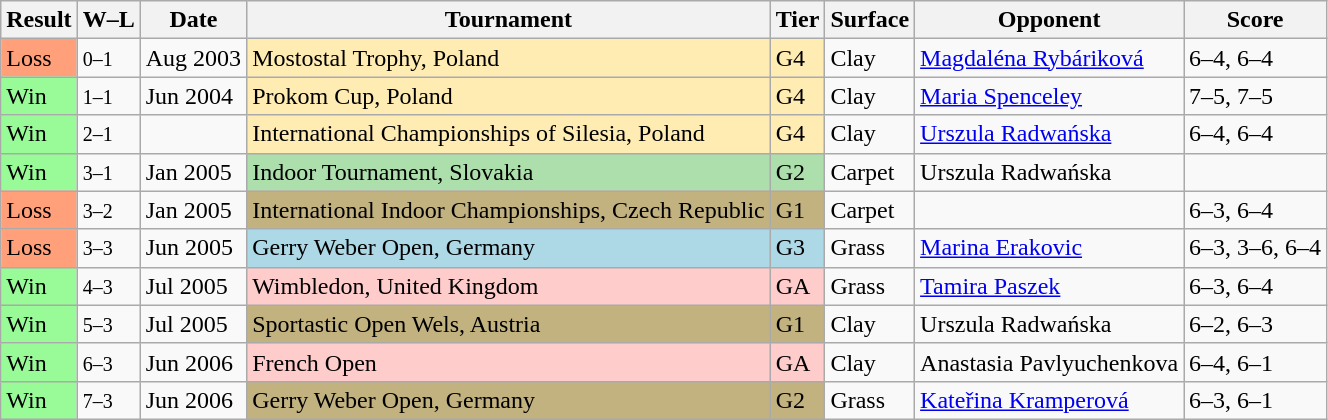<table class="sortable wikitable">
<tr>
<th>Result</th>
<th class="unsortable">W–L</th>
<th>Date</th>
<th>Tournament</th>
<th>Tier</th>
<th>Surface</th>
<th>Opponent</th>
<th class=unsortable>Score</th>
</tr>
<tr>
<td bgcolor=ffa07a>Loss</td>
<td><small>0–1</small></td>
<td>Aug 2003</td>
<td style="background:#ffecb2;">Mostostal Trophy, Poland</td>
<td style="background:#ffecb2;">G4</td>
<td>Clay</td>
<td> <a href='#'>Magdaléna Rybáriková</a></td>
<td>6–4, 6–4</td>
</tr>
<tr>
<td bgcolor=98fb98>Win</td>
<td><small>1–1</small></td>
<td>Jun 2004</td>
<td style="background:#ffecb2;">Prokom Cup, Poland</td>
<td style="background:#ffecb2;">G4</td>
<td>Clay</td>
<td> <a href='#'>Maria Spenceley</a></td>
<td>7–5, 7–5</td>
</tr>
<tr>
<td bgcolor=98fb98>Win</td>
<td><small>2–1</small></td>
<td></td>
<td style="background:#ffecb2;">International Championships of Silesia, Poland</td>
<td style="background:#ffecb2;">G4</td>
<td>Clay</td>
<td> <a href='#'>Urszula Radwańska</a></td>
<td>6–4, 6–4</td>
</tr>
<tr>
<td bgcolor=98fb98>Win</td>
<td><small>3–1</small></td>
<td>Jan 2005</td>
<td style="background:#addfad;">Indoor Tournament, Slovakia</td>
<td style="background:#addfad;">G2</td>
<td>Carpet</td>
<td> Urszula Radwańska</td>
<td></td>
</tr>
<tr>
<td bgcolor=ffa07a>Loss</td>
<td><small>3–2</small></td>
<td>Jan 2005</td>
<td style="background:#c2b280;">International Indoor Championships, Czech Republic</td>
<td style="background:#c2b280;">G1</td>
<td>Carpet</td>
<td> </td>
<td>6–3, 6–4</td>
</tr>
<tr>
<td bgcolor=ffa07a>Loss</td>
<td><small>3–3</small></td>
<td>Jun 2005</td>
<td style="background:lightblue;">Gerry Weber Open, Germany</td>
<td style="background:lightblue;">G3</td>
<td>Grass</td>
<td> <a href='#'>Marina Erakovic</a></td>
<td>6–3, 3–6, 6–4</td>
</tr>
<tr>
<td bgcolor=98fb98>Win</td>
<td><small>4–3</small></td>
<td>Jul 2005</td>
<td style="background:#fcc;">Wimbledon, United Kingdom</td>
<td style="background:#fcc;">GA</td>
<td>Grass</td>
<td> <a href='#'>Tamira Paszek</a></td>
<td>6–3, 6–4</td>
</tr>
<tr>
<td bgcolor=98fb98>Win</td>
<td><small>5–3</small></td>
<td>Jul 2005</td>
<td style="background:#c2b280;">Sportastic Open Wels, Austria</td>
<td style="background:#c2b280;">G1</td>
<td>Clay</td>
<td> Urszula Radwańska</td>
<td>6–2, 6–3</td>
</tr>
<tr>
<td bgcolor=98fb98>Win</td>
<td><small>6–3</small></td>
<td>Jun 2006</td>
<td style="background:#fcc;">French Open</td>
<td style="background:#fcc;">GA</td>
<td>Clay</td>
<td> Anastasia Pavlyuchenkova</td>
<td>6–4, 6–1</td>
</tr>
<tr>
<td bgcolor=98fb98>Win</td>
<td><small>7–3</small></td>
<td>Jun 2006</td>
<td style="background:#c2b280;">Gerry Weber Open, Germany</td>
<td style="background:#c2b280;">G2</td>
<td>Grass</td>
<td> <a href='#'>Kateřina Kramperová</a></td>
<td>6–3, 6–1</td>
</tr>
</table>
